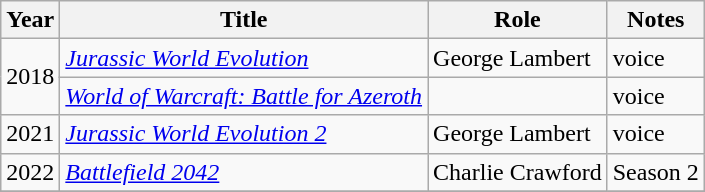<table class="wikitable sortable">
<tr>
<th>Year</th>
<th>Title</th>
<th>Role</th>
<th>Notes</th>
</tr>
<tr>
<td rowspan="2">2018</td>
<td><em><a href='#'>Jurassic World Evolution</a></em></td>
<td>George Lambert</td>
<td>voice</td>
</tr>
<tr>
<td><em><a href='#'>World of Warcraft: Battle for Azeroth</a></em></td>
<td></td>
<td>voice</td>
</tr>
<tr>
<td>2021</td>
<td><em><a href='#'>Jurassic World Evolution 2</a></em></td>
<td>George Lambert</td>
<td>voice</td>
</tr>
<tr>
<td>2022</td>
<td><em><a href='#'>Battlefield 2042</a></em></td>
<td>Charlie Crawford</td>
<td>Season 2</td>
</tr>
<tr>
</tr>
</table>
